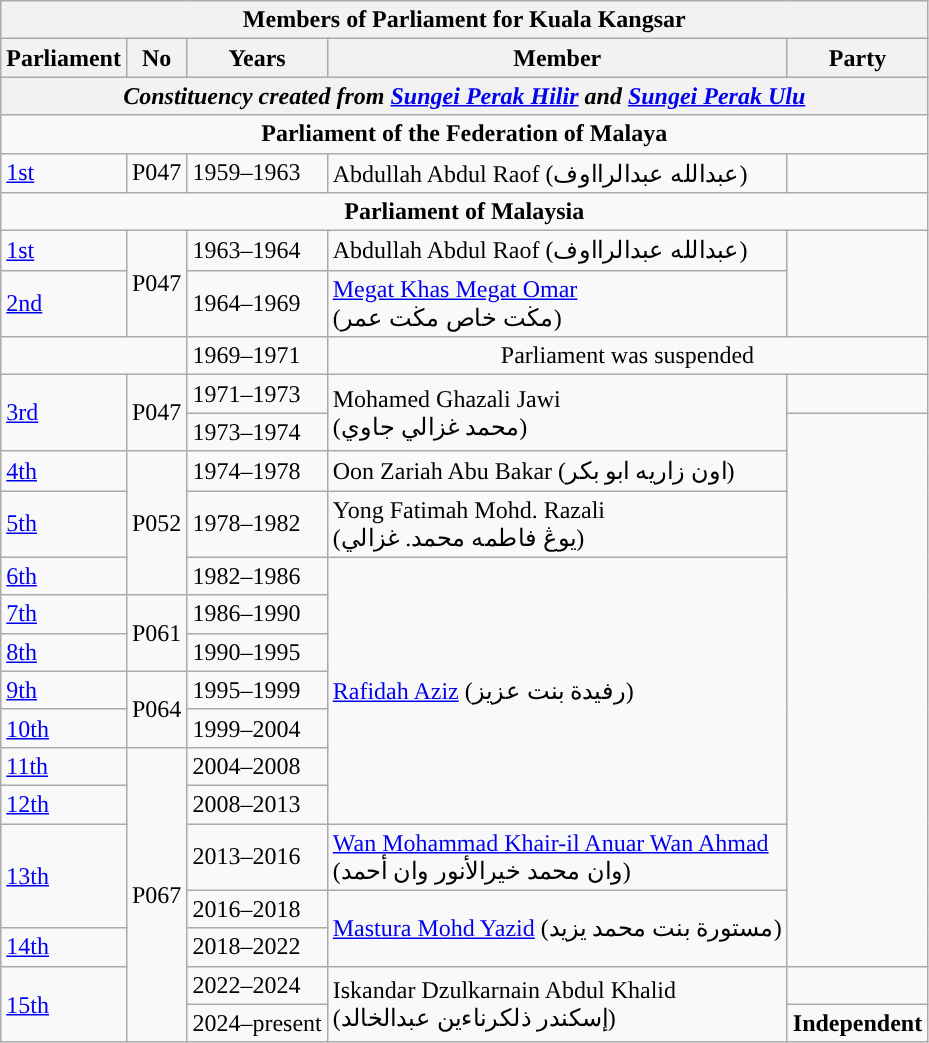<table class=wikitable>
<tr>
<th colspan="5">Members of Parliament for Kuala Kangsar</th>
</tr>
<tr>
<th>Parliament</th>
<th>No</th>
<th>Years</th>
<th>Member</th>
<th>Party</th>
</tr>
<tr>
<th colspan="5" align="center"><em>Constituency created from <a href='#'>Sungei Perak Hilir</a> and  <a href='#'>Sungei Perak Ulu</a></em></th>
</tr>
<tr>
<td colspan="5" align="center"><strong>Parliament of the Federation of Malaya</strong></td>
</tr>
<tr>
<td><a href='#'>1st</a></td>
<td>P047</td>
<td>1959–1963</td>
<td>Abdullah Abdul Raof (عبدالله عبدالرااوف)</td>
<td></td>
</tr>
<tr>
<td colspan="5" align="center"><strong>Parliament of Malaysia</strong></td>
</tr>
<tr>
<td><a href='#'>1st</a></td>
<td rowspan="2">P047</td>
<td>1963–1964</td>
<td>Abdullah Abdul Raof (عبدالله عبدالرااوف)</td>
<td rowspan=2></td>
</tr>
<tr>
<td><a href='#'>2nd</a></td>
<td>1964–1969</td>
<td><a href='#'>Megat Khas Megat Omar</a>  <br>(مڬت خاص مڬت عمر)</td>
</tr>
<tr>
<td colspan="2"></td>
<td>1969–1971</td>
<td colspan=2 align=center>Parliament was suspended</td>
</tr>
<tr>
<td rowspan=2><a href='#'>3rd</a></td>
<td rowspan="2">P047</td>
<td>1971–1973</td>
<td rowspan=2>Mohamed Ghazali Jawi <br> (محمد غزالي جاوي)</td>
<td></td>
</tr>
<tr>
<td>1973–1974</td>
<td rowspan=13></td>
</tr>
<tr>
<td><a href='#'>4th</a></td>
<td rowspan="3">P052</td>
<td>1974–1978</td>
<td>Oon Zariah Abu Bakar (اون زاريه ابو بكر)</td>
</tr>
<tr>
<td><a href='#'>5th</a></td>
<td>1978–1982</td>
<td>Yong Fatimah Mohd. Razali  <br>(يوڠ فاطمه محمد. غزالي)</td>
</tr>
<tr>
<td><a href='#'>6th</a></td>
<td>1982–1986</td>
<td rowspan=7><a href='#'>Rafidah Aziz</a> (رفيدة بنت عزيز)</td>
</tr>
<tr>
<td><a href='#'>7th</a></td>
<td rowspan="2">P061</td>
<td>1986–1990</td>
</tr>
<tr>
<td><a href='#'>8th</a></td>
<td>1990–1995</td>
</tr>
<tr>
<td><a href='#'>9th</a></td>
<td rowspan="2">P064</td>
<td>1995–1999</td>
</tr>
<tr>
<td><a href='#'>10th</a></td>
<td>1999–2004</td>
</tr>
<tr>
<td><a href='#'>11th</a></td>
<td rowspan="7">P067</td>
<td>2004–2008</td>
</tr>
<tr>
<td><a href='#'>12th</a></td>
<td>2008–2013</td>
</tr>
<tr>
<td rowspan=2><a href='#'>13th</a></td>
<td>2013–2016</td>
<td><a href='#'>Wan Mohammad Khair-il Anuar Wan Ahmad</a> <br> (وان محمد خيرالأنور وان أحمد)</td>
</tr>
<tr>
<td>2016–2018</td>
<td rowspan=2><a href='#'>Mastura Mohd Yazid</a> (مستورة بنت محمد يزيد)</td>
</tr>
<tr>
<td><a href='#'>14th</a></td>
<td>2018–2022</td>
</tr>
<tr>
<td rowspan="2"><a href='#'>15th</a></td>
<td>2022–2024</td>
<td rowspan="2">Iskandar Dzulkarnain Abdul Khalid  <br>(إسكندر ذلكرناءين عبدالخالد)</td>
<td></td>
</tr>
<tr>
<td>2024–present</td>
<td><strong>Independent</strong></td>
</tr>
</table>
